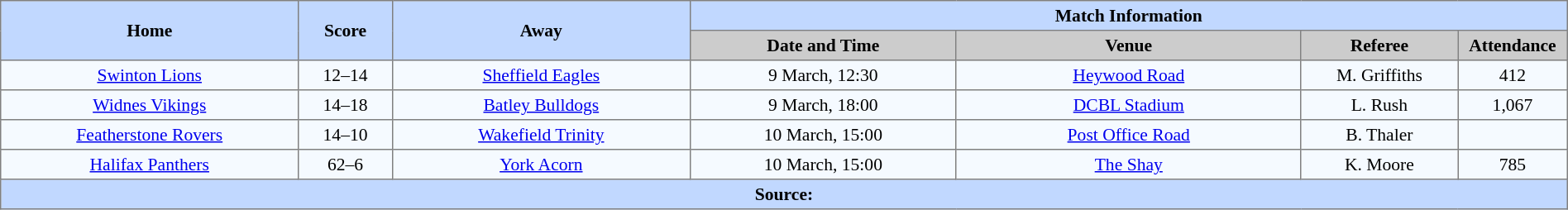<table border=1 style="border-collapse:collapse; font-size:90%; text-align:center"; cellpadding=3 cellspacing=0 width=100%>
<tr bgcolor="#c1d8ff">
<th rowspan=2 width=19%>Home</th>
<th rowspan=2 width=6%>Score</th>
<th rowspan=2 width=19%>Away</th>
<th colspan=4>Match Information</th>
</tr>
<tr bgcolor="#cccccc">
<th width=17%>Date and Time</th>
<th width=22%>Venue</th>
<th width=10%>Referee</th>
<th width=7%>Attendance</th>
</tr>
<tr bgcolor=#f5faff>
<td><a href='#'>Swinton Lions</a></td>
<td>12–14</td>
<td><a href='#'>Sheffield Eagles</a></td>
<td>9 March, 12:30</td>
<td><a href='#'>Heywood Road</a></td>
<td>M. Griffiths</td>
<td>412</td>
</tr>
<tr bgcolor=#f5faff>
<td><a href='#'>Widnes Vikings</a></td>
<td>14–18</td>
<td><a href='#'>Batley Bulldogs</a></td>
<td>9 March, 18:00</td>
<td><a href='#'>DCBL Stadium</a></td>
<td>L. Rush</td>
<td>1,067</td>
</tr>
<tr bgcolor=#f5faff>
<td><a href='#'>Featherstone Rovers</a></td>
<td>14–10</td>
<td><a href='#'>Wakefield Trinity</a></td>
<td>10 March, 15:00</td>
<td><a href='#'>Post Office Road</a></td>
<td>B. Thaler</td>
<td></td>
</tr>
<tr bgcolor=#f5faff>
<td><a href='#'>Halifax Panthers</a></td>
<td>62–6</td>
<td><a href='#'>York Acorn</a></td>
<td>10 March, 15:00</td>
<td><a href='#'>The Shay</a></td>
<td>K. Moore</td>
<td>785</td>
</tr>
<tr style="background:#c1d8ff;">
<th colspan=7>Source:</th>
</tr>
</table>
